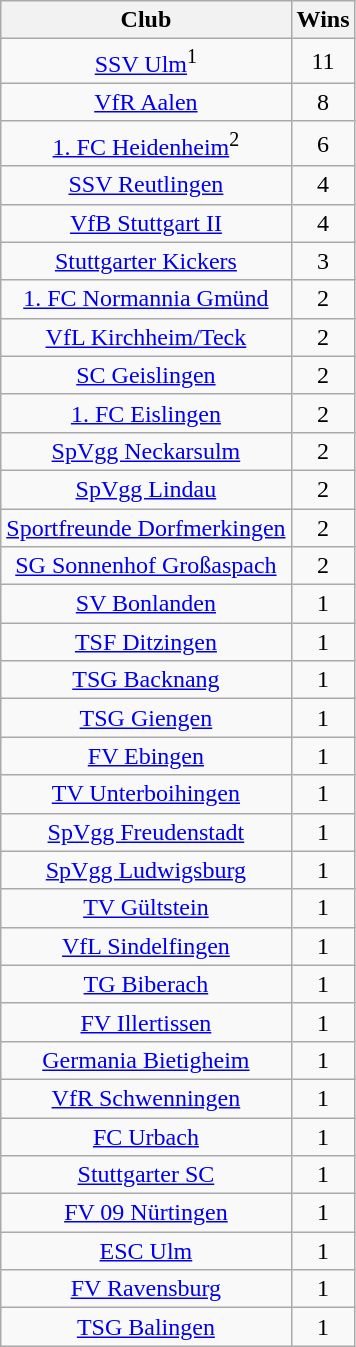<table class="wikitable">
<tr>
<th>Club</th>
<th>Wins</th>
</tr>
<tr align="center">
<td><a href='#'>SSV Ulm</a><sup>1</sup></td>
<td>11</td>
</tr>
<tr align="center">
<td><a href='#'>VfR Aalen</a></td>
<td>8</td>
</tr>
<tr align="center">
<td><a href='#'>1. FC Heidenheim</a><sup>2</sup></td>
<td>6</td>
</tr>
<tr align="center">
<td><a href='#'>SSV Reutlingen</a></td>
<td>4</td>
</tr>
<tr align="center">
<td><a href='#'>VfB Stuttgart II</a></td>
<td>4</td>
</tr>
<tr align="center">
<td><a href='#'>Stuttgarter Kickers</a></td>
<td>3</td>
</tr>
<tr align="center">
<td><a href='#'>1. FC Normannia Gmünd</a></td>
<td>2</td>
</tr>
<tr align="center">
<td><a href='#'>VfL Kirchheim/Teck</a></td>
<td>2</td>
</tr>
<tr align="center">
<td><a href='#'>SC Geislingen</a></td>
<td>2</td>
</tr>
<tr align="center">
<td><a href='#'>1. FC Eislingen</a></td>
<td>2</td>
</tr>
<tr align="center">
<td><a href='#'>SpVgg Neckarsulm</a></td>
<td>2</td>
</tr>
<tr align="center">
<td><a href='#'>SpVgg Lindau</a></td>
<td>2</td>
</tr>
<tr align="center">
<td><a href='#'>Sportfreunde Dorfmerkingen</a></td>
<td>2</td>
</tr>
<tr align="center">
<td><a href='#'>SG Sonnenhof Großaspach</a></td>
<td>2</td>
</tr>
<tr align="center">
<td><a href='#'>SV Bonlanden</a></td>
<td>1</td>
</tr>
<tr align="center">
<td><a href='#'>TSF Ditzingen</a></td>
<td>1</td>
</tr>
<tr align="center">
<td><a href='#'>TSG Backnang</a></td>
<td>1</td>
</tr>
<tr align="center">
<td><a href='#'>TSG Giengen</a></td>
<td>1</td>
</tr>
<tr align="center">
<td><a href='#'>FV Ebingen</a></td>
<td>1</td>
</tr>
<tr align="center">
<td><a href='#'>TV Unterboihingen</a></td>
<td>1</td>
</tr>
<tr align="center">
<td><a href='#'>SpVgg Freudenstadt</a></td>
<td>1</td>
</tr>
<tr align="center">
<td><a href='#'>SpVgg Ludwigsburg</a></td>
<td>1</td>
</tr>
<tr align="center">
<td><a href='#'>TV Gültstein</a></td>
<td>1</td>
</tr>
<tr align="center">
<td><a href='#'>VfL Sindelfingen</a></td>
<td>1</td>
</tr>
<tr align="center">
<td><a href='#'>TG Biberach</a></td>
<td>1</td>
</tr>
<tr align="center">
<td><a href='#'>FV Illertissen</a></td>
<td>1</td>
</tr>
<tr align="center">
<td><a href='#'>Germania Bietigheim</a></td>
<td>1</td>
</tr>
<tr align="center">
<td><a href='#'>VfR Schwenningen</a></td>
<td>1</td>
</tr>
<tr align="center">
<td><a href='#'>FC Urbach</a></td>
<td>1</td>
</tr>
<tr align="center">
<td><a href='#'>Stuttgarter SC</a></td>
<td>1</td>
</tr>
<tr align="center">
<td><a href='#'>FV 09 Nürtingen</a></td>
<td>1</td>
</tr>
<tr align="center">
<td><a href='#'>ESC Ulm</a></td>
<td>1</td>
</tr>
<tr align="center">
<td><a href='#'>FV Ravensburg</a></td>
<td>1</td>
</tr>
<tr align="center">
<td><a href='#'>TSG Balingen</a></td>
<td>1</td>
</tr>
</table>
